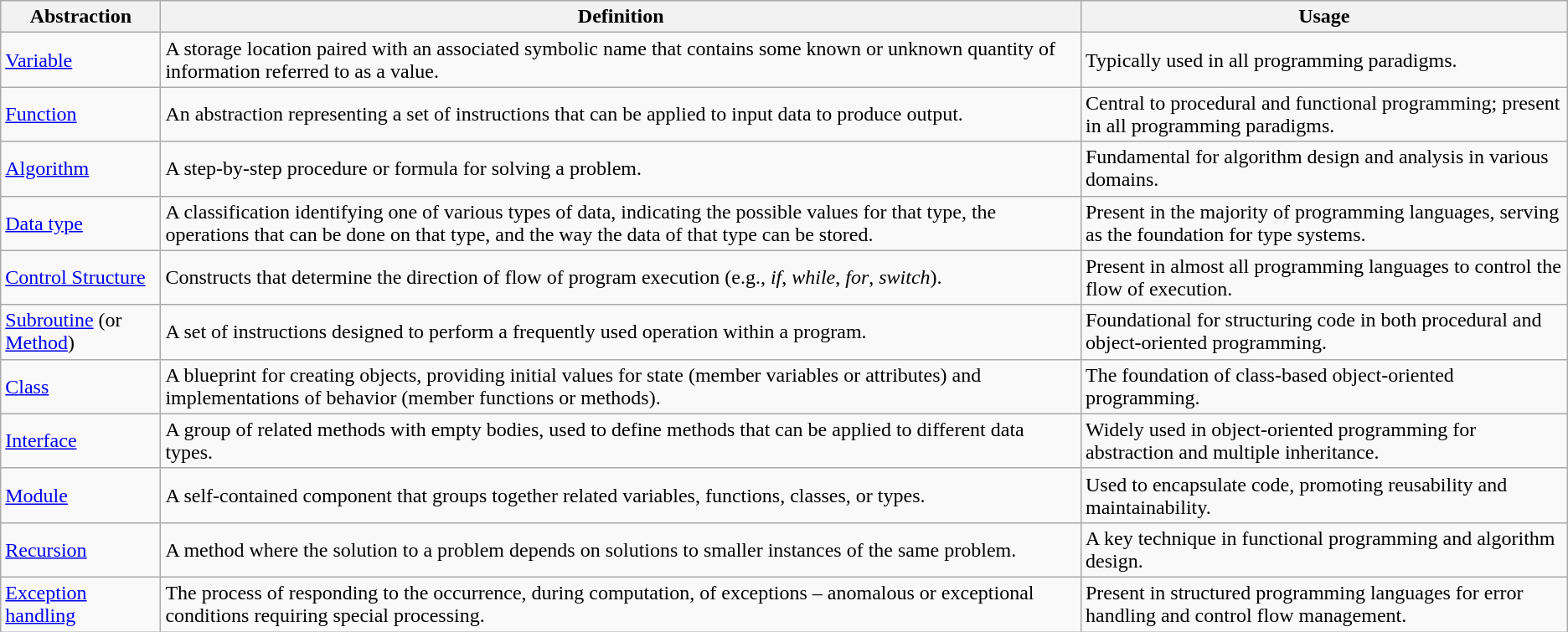<table class="wikitable sortable">
<tr>
<th>Abstraction</th>
<th>Definition</th>
<th>Usage</th>
</tr>
<tr>
<td><a href='#'>Variable</a></td>
<td>A storage location paired with an associated symbolic name that contains some known or unknown quantity of information referred to as a value.</td>
<td>Typically used in all programming paradigms.</td>
</tr>
<tr>
<td><a href='#'>Function</a></td>
<td>An abstraction representing a set of instructions that can be applied to input data to produce output.</td>
<td>Central to procedural and functional programming; present in all programming paradigms.</td>
</tr>
<tr>
<td><a href='#'>Algorithm</a></td>
<td>A step-by-step procedure or formula for solving a problem.</td>
<td>Fundamental for algorithm design and analysis in various domains.</td>
</tr>
<tr>
<td><a href='#'>Data type</a></td>
<td>A classification identifying one of various types of data, indicating the possible values for that type, the operations that can be done on that type, and the way the data of that type can be stored.</td>
<td>Present in the majority of programming languages, serving as the foundation for type systems.</td>
</tr>
<tr>
<td><a href='#'>Control Structure</a></td>
<td>Constructs that determine the direction of flow of program execution (e.g., <em>if</em>, <em>while</em>, <em>for</em>, <em>switch</em>).</td>
<td>Present in almost all programming languages to control the flow of execution.</td>
</tr>
<tr>
<td><a href='#'>Subroutine</a> (or <a href='#'>Method</a>)</td>
<td>A set of instructions designed to perform a frequently used operation within a program.</td>
<td>Foundational for structuring code in both procedural and object-oriented programming.</td>
</tr>
<tr>
<td><a href='#'>Class</a></td>
<td>A blueprint for creating objects, providing initial values for state (member variables or attributes) and implementations of behavior (member functions or methods).</td>
<td>The foundation of class-based object-oriented programming.</td>
</tr>
<tr>
<td><a href='#'>Interface</a></td>
<td>A group of related methods with empty bodies, used to define methods that can be applied to different data types.</td>
<td>Widely used in object-oriented programming for abstraction and multiple inheritance.</td>
</tr>
<tr>
<td><a href='#'>Module</a></td>
<td>A self-contained component that groups together related variables, functions, classes, or types.</td>
<td>Used to encapsulate code, promoting reusability and maintainability.</td>
</tr>
<tr>
<td><a href='#'>Recursion</a></td>
<td>A method where the solution to a problem depends on solutions to smaller instances of the same problem.</td>
<td>A key technique in functional programming and algorithm design.</td>
</tr>
<tr>
<td><a href='#'>Exception handling</a></td>
<td>The process of responding to the occurrence, during computation, of exceptions – anomalous or exceptional conditions requiring special processing.</td>
<td>Present in structured programming languages for error handling and control flow management.</td>
</tr>
</table>
